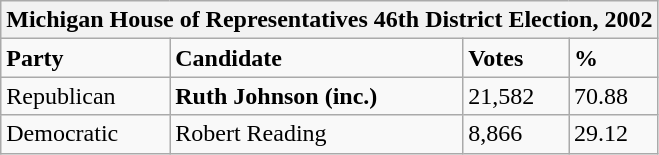<table class="wikitable">
<tr>
<th colspan="4">Michigan House of Representatives 46th District Election, 2002</th>
</tr>
<tr>
<td><strong>Party</strong></td>
<td><strong>Candidate</strong></td>
<td><strong>Votes</strong></td>
<td><strong>%</strong></td>
</tr>
<tr>
<td>Republican</td>
<td><strong>Ruth Johnson (inc.)</strong></td>
<td>21,582</td>
<td>70.88</td>
</tr>
<tr>
<td>Democratic</td>
<td>Robert Reading</td>
<td>8,866</td>
<td>29.12</td>
</tr>
</table>
